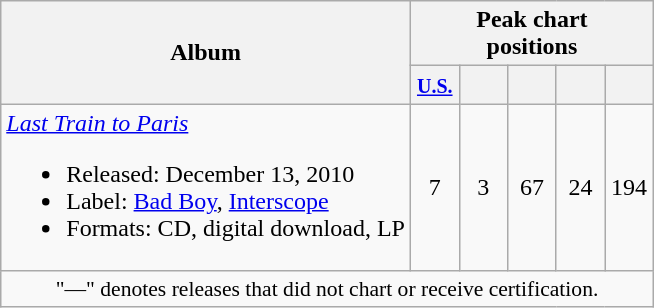<table class="wikitable" style=text-align:center;>
<tr>
<th rowspan="2">Album</th>
<th colspan="5">Peak chart<br> positions</th>
</tr>
<tr>
<th style="width:25px;"><small><a href='#'>U.S.</a></small></th>
<th style="width:25px;"></th>
<th style="width:25px;"></th>
<th style="width:25px;"></th>
<th style="width:25px;"></th>
</tr>
<tr>
<td align="left"><em><a href='#'>Last Train to Paris</a></em><br><ul><li>Released: December 13, 2010</li><li>Label: <a href='#'>Bad Boy</a>, <a href='#'>Interscope</a></li><li>Formats: CD, digital download, LP</li></ul></td>
<td style="text-align:center;">7</td>
<td style="text-align:center;">3</td>
<td style="text-align:center;">67</td>
<td style="text-align:center;">24</td>
<td style="text-align:center;">194</td>
</tr>
<tr>
<td colspan="14" style="font-size:90%">"—" denotes releases that did not chart or receive certification.</td>
</tr>
</table>
